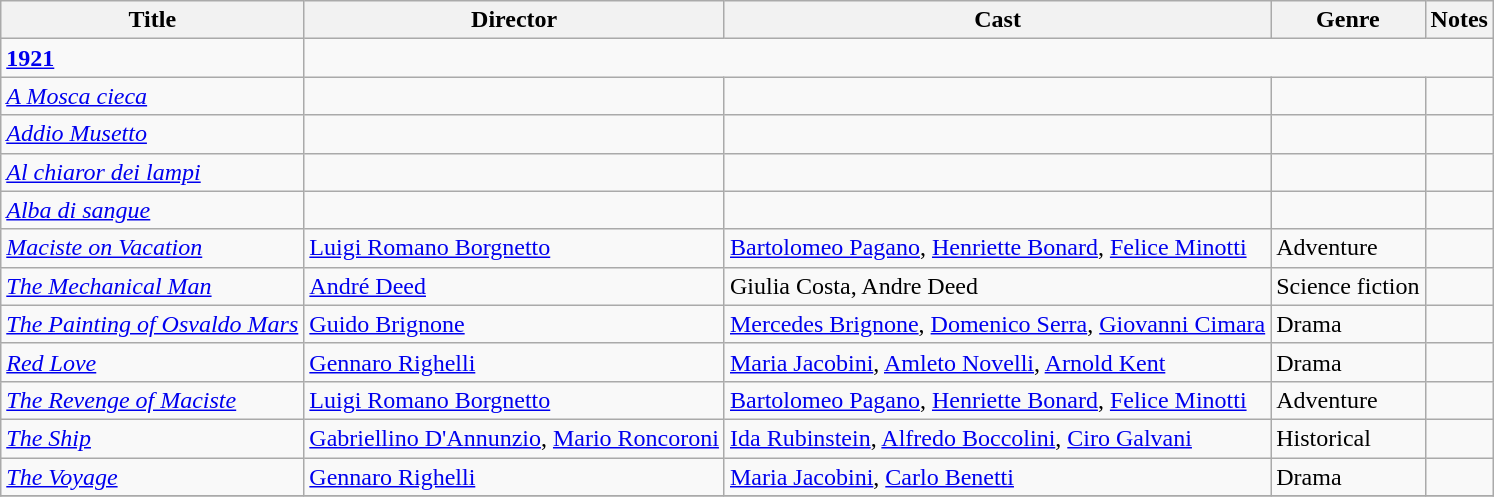<table class="wikitable">
<tr>
<th>Title</th>
<th>Director</th>
<th>Cast</th>
<th>Genre</th>
<th>Notes</th>
</tr>
<tr>
<td><strong><a href='#'>1921</a></strong></td>
</tr>
<tr>
<td><em><a href='#'>A Mosca cieca</a></em></td>
<td></td>
<td></td>
<td></td>
<td></td>
</tr>
<tr>
<td><em><a href='#'>Addio Musetto</a></em></td>
<td></td>
<td></td>
<td></td>
<td></td>
</tr>
<tr>
<td><em><a href='#'>Al chiaror dei lampi</a></em></td>
<td></td>
<td></td>
<td></td>
<td></td>
</tr>
<tr>
<td><em><a href='#'>Alba di sangue</a></em></td>
<td></td>
<td></td>
<td></td>
<td></td>
</tr>
<tr>
<td><em><a href='#'>Maciste on Vacation</a></em></td>
<td><a href='#'>Luigi Romano Borgnetto</a></td>
<td><a href='#'>Bartolomeo Pagano</a>, <a href='#'>Henriette Bonard</a>, <a href='#'>Felice Minotti</a></td>
<td>Adventure</td>
<td></td>
</tr>
<tr>
<td><em><a href='#'>The Mechanical Man</a></em></td>
<td><a href='#'>André Deed</a></td>
<td>Giulia Costa, Andre Deed</td>
<td>Science fiction</td>
<td></td>
</tr>
<tr>
<td><em><a href='#'>The Painting of Osvaldo Mars</a></em></td>
<td><a href='#'>Guido Brignone</a></td>
<td><a href='#'>Mercedes Brignone</a>, <a href='#'>Domenico Serra</a>, <a href='#'>Giovanni Cimara</a></td>
<td>Drama</td>
<td></td>
</tr>
<tr>
<td><em><a href='#'>Red Love</a></em></td>
<td><a href='#'>Gennaro Righelli</a></td>
<td><a href='#'>Maria Jacobini</a>, <a href='#'>Amleto Novelli</a>, <a href='#'>Arnold Kent</a></td>
<td>Drama</td>
<td></td>
</tr>
<tr>
<td><em><a href='#'>The Revenge of Maciste</a></em></td>
<td><a href='#'>Luigi Romano Borgnetto</a></td>
<td><a href='#'>Bartolomeo Pagano</a>, <a href='#'>Henriette Bonard</a>, <a href='#'>Felice Minotti</a></td>
<td>Adventure</td>
<td></td>
</tr>
<tr>
<td><em><a href='#'>The Ship</a></em></td>
<td><a href='#'>Gabriellino D'Annunzio</a>, <a href='#'>Mario Roncoroni</a></td>
<td><a href='#'>Ida Rubinstein</a>, <a href='#'>Alfredo Boccolini</a>, <a href='#'>Ciro Galvani</a></td>
<td>Historical</td>
<td></td>
</tr>
<tr>
<td><em><a href='#'>The Voyage</a></em></td>
<td><a href='#'>Gennaro Righelli</a></td>
<td><a href='#'>Maria Jacobini</a>, <a href='#'>Carlo Benetti</a></td>
<td>Drama</td>
<td></td>
</tr>
<tr>
</tr>
</table>
